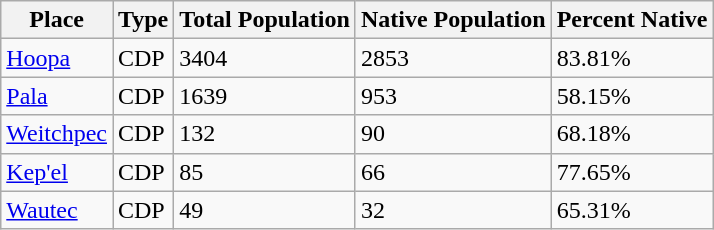<table class="wikitable sortable">
<tr>
<th>Place</th>
<th>Type</th>
<th>Total Population</th>
<th>Native Population</th>
<th>Percent Native</th>
</tr>
<tr>
<td><a href='#'>Hoopa</a></td>
<td>CDP</td>
<td>3404</td>
<td>2853</td>
<td>83.81%</td>
</tr>
<tr>
<td><a href='#'>Pala</a></td>
<td>CDP</td>
<td>1639</td>
<td>953</td>
<td>58.15%</td>
</tr>
<tr>
<td><a href='#'>Weitchpec</a></td>
<td>CDP</td>
<td>132</td>
<td>90</td>
<td>68.18%</td>
</tr>
<tr>
<td><a href='#'>Kep'el</a></td>
<td>CDP</td>
<td>85</td>
<td>66</td>
<td>77.65%</td>
</tr>
<tr>
<td><a href='#'>Wautec</a></td>
<td>CDP</td>
<td>49</td>
<td>32</td>
<td>65.31%</td>
</tr>
</table>
